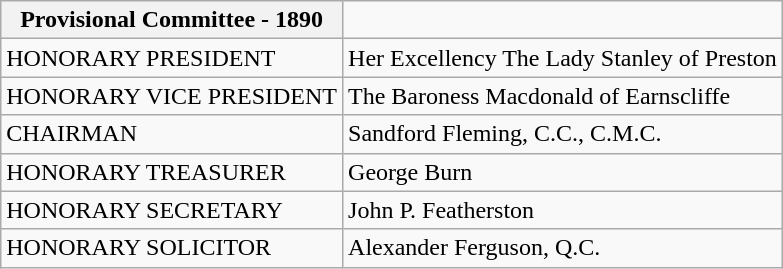<table class="wikitable">
<tr>
<th>Provisional Committee - 1890</th>
<td></td>
</tr>
<tr>
<td>HONORARY PRESIDENT</td>
<td>Her Excellency The Lady Stanley of Preston</td>
</tr>
<tr>
<td>HONORARY VICE PRESIDENT</td>
<td>The Baroness Macdonald of Earnscliffe</td>
</tr>
<tr>
<td>CHAIRMAN</td>
<td>Sandford Fleming, C.C., C.M.C.</td>
</tr>
<tr>
<td>HONORARY TREASURER</td>
<td>George Burn</td>
</tr>
<tr>
<td>HONORARY SECRETARY</td>
<td>John P. Featherston</td>
</tr>
<tr>
<td>HONORARY SOLICITOR</td>
<td>Alexander Ferguson, Q.C.</td>
</tr>
</table>
